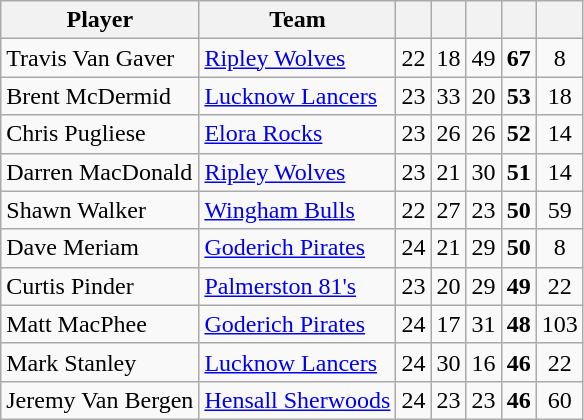<table class="wikitable" style="text-align:center">
<tr>
<th width:30%;">Player</th>
<th width:30%;">Team</th>
<th width:7.5%;"></th>
<th width:7.5%;"></th>
<th width:7.5%;"></th>
<th width:7.5%;"></th>
<th width:7.5%;"></th>
</tr>
<tr>
<td align=left>Travis Van Gaver</td>
<td align=left><a href='#'>Ripley Wolves</a></td>
<td>22</td>
<td>18</td>
<td>49</td>
<td><strong>67</strong></td>
<td>8</td>
</tr>
<tr>
<td align=left>Brent McDermid</td>
<td align=left><a href='#'>Lucknow Lancers</a></td>
<td>23</td>
<td>33</td>
<td>20</td>
<td><strong>53</strong></td>
<td>18</td>
</tr>
<tr>
<td align=left>Chris Pugliese</td>
<td align=left><a href='#'>Elora Rocks</a></td>
<td>23</td>
<td>26</td>
<td>26</td>
<td><strong>52</strong></td>
<td>14</td>
</tr>
<tr>
<td align=left>Darren MacDonald</td>
<td align=left><a href='#'>Ripley Wolves</a></td>
<td>23</td>
<td>21</td>
<td>30</td>
<td><strong>51</strong></td>
<td>14</td>
</tr>
<tr>
<td align=left>Shawn Walker</td>
<td align=left><a href='#'>Wingham Bulls</a></td>
<td>22</td>
<td>27</td>
<td>23</td>
<td><strong>50</strong></td>
<td>59</td>
</tr>
<tr>
<td align=left>Dave Meriam</td>
<td align=left><a href='#'>Goderich Pirates</a></td>
<td>24</td>
<td>21</td>
<td>29</td>
<td><strong>50</strong></td>
<td>8</td>
</tr>
<tr>
<td align=left>Curtis Pinder</td>
<td align=left><a href='#'>Palmerston 81's</a></td>
<td>23</td>
<td>20</td>
<td>29</td>
<td><strong>49</strong></td>
<td>22</td>
</tr>
<tr>
<td align=left>Matt MacPhee</td>
<td align=left><a href='#'>Goderich Pirates</a></td>
<td>24</td>
<td>17</td>
<td>31</td>
<td><strong>48</strong></td>
<td>103</td>
</tr>
<tr>
<td align=left>Mark Stanley</td>
<td align=left><a href='#'>Lucknow Lancers</a></td>
<td>24</td>
<td>30</td>
<td>16</td>
<td><strong>46</strong></td>
<td>22</td>
</tr>
<tr>
<td align=left>Jeremy Van Bergen</td>
<td align=left><a href='#'>Hensall Sherwoods</a></td>
<td>24</td>
<td>23</td>
<td>23</td>
<td><strong>46</strong></td>
<td>60</td>
</tr>
</table>
